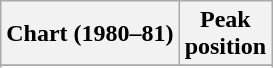<table class="wikitable sortable plainrowheaders">
<tr>
<th>Chart (1980–81)</th>
<th>Peak<br>position</th>
</tr>
<tr>
</tr>
<tr>
</tr>
</table>
